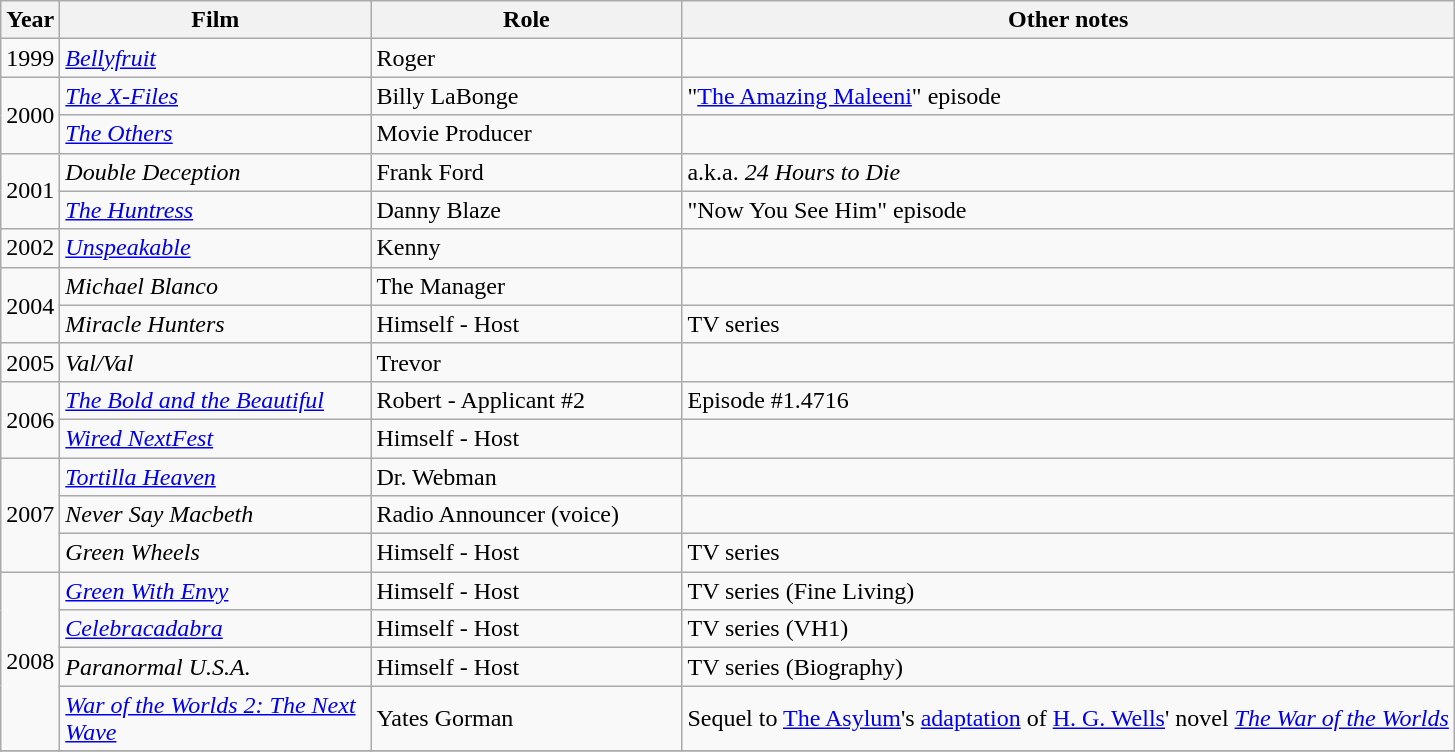<table class="wikitable">
<tr>
<th>Year</th>
<th width="200">Film</th>
<th width="200">Role</th>
<th>Other notes</th>
</tr>
<tr>
<td>1999</td>
<td><em><a href='#'>Bellyfruit</a></em></td>
<td>Roger</td>
<td> </td>
</tr>
<tr>
<td rowspan=2>2000</td>
<td><em><a href='#'>The X-Files</a></em></td>
<td>Billy LaBonge</td>
<td>"<a href='#'>The Amazing Maleeni</a>" episode</td>
</tr>
<tr>
<td><em><a href='#'>The Others</a></em></td>
<td>Movie Producer</td>
<td> </td>
</tr>
<tr>
<td rowspan=2>2001</td>
<td><em>Double Deception</em></td>
<td>Frank Ford</td>
<td>a.k.a. <em>24 Hours to Die</em></td>
</tr>
<tr>
<td><em><a href='#'>The Huntress</a></em></td>
<td>Danny Blaze</td>
<td>"Now You See Him" episode</td>
</tr>
<tr>
<td>2002</td>
<td><em> <a href='#'>Unspeakable</a></em></td>
<td>Kenny</td>
<td> </td>
</tr>
<tr>
<td rowspan=2>2004</td>
<td><em>Michael Blanco</em></td>
<td>The Manager</td>
<td> </td>
</tr>
<tr>
<td><em>Miracle Hunters</em></td>
<td>Himself - Host</td>
<td>TV series</td>
</tr>
<tr>
<td>2005</td>
<td><em>Val/Val</em></td>
<td>Trevor</td>
<td> </td>
</tr>
<tr>
<td rowspan=2>2006</td>
<td><em><a href='#'>The Bold and the Beautiful</a></em></td>
<td>Robert - Applicant #2</td>
<td>Episode #1.4716</td>
</tr>
<tr>
<td><em><a href='#'>Wired NextFest</a></em></td>
<td>Himself - Host</td>
<td> </td>
</tr>
<tr>
<td rowspan=3>2007</td>
<td><em><a href='#'>Tortilla Heaven</a></em></td>
<td>Dr. Webman</td>
<td> </td>
</tr>
<tr>
<td><em>Never Say Macbeth</em></td>
<td>Radio Announcer (voice)</td>
<td> </td>
</tr>
<tr>
<td><em>Green Wheels</em></td>
<td>Himself - Host</td>
<td>TV series</td>
</tr>
<tr>
<td rowspan=4>2008</td>
<td><em><a href='#'>Green With Envy</a></em></td>
<td>Himself - Host</td>
<td>TV series (Fine Living)</td>
</tr>
<tr>
<td><em><a href='#'>Celebracadabra</a></em></td>
<td>Himself - Host</td>
<td>TV series (VH1)</td>
</tr>
<tr>
<td><em>Paranormal U.S.A.</em></td>
<td>Himself - Host</td>
<td>TV series (Biography)</td>
</tr>
<tr>
<td><em><a href='#'>War of the Worlds 2: The Next Wave</a></em></td>
<td>Yates Gorman</td>
<td>Sequel to <a href='#'>The Asylum</a>'s <a href='#'>adaptation</a> of <a href='#'>H. G. Wells</a>' novel <em><a href='#'>The War of the Worlds</a></em></td>
</tr>
<tr>
</tr>
</table>
